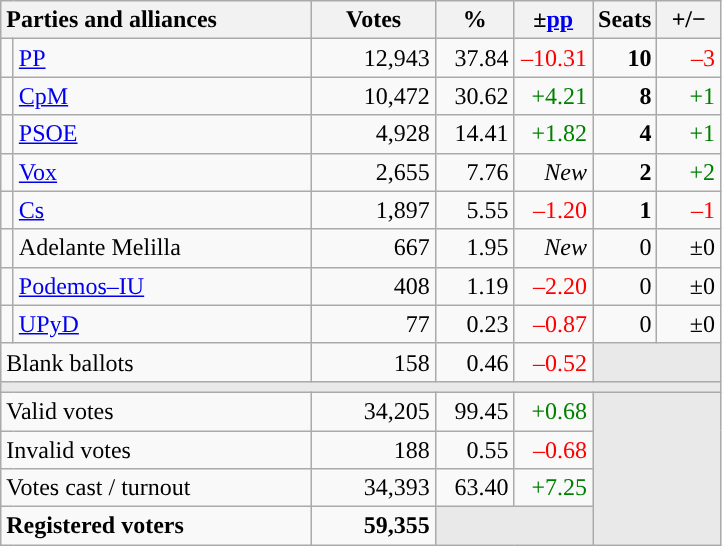<table class="wikitable" style="text-align:right;">
<tr>
<th style="text-align:left;" colspan="2" width="200">Parties and alliances</th>
<th width="75">Votes</th>
<th width="45">%</th>
<th width="45">±<a href='#'>pp</a></th>
<th width="35">Seats</th>
<th width="35">+/−</th>
</tr>
<tr>
<td width="1" style="color:inherit;background:"></td>
<td align="left"><a href='#'>PP</a></td>
<td>12,943</td>
<td>37.84</td>
<td style="color:red;">–10.31</td>
<td><strong>10</strong></td>
<td style="color:red;">–3</td>
</tr>
<tr>
<td style="color:inherit;background:"></td>
<td align="left"><a href='#'>CpM</a></td>
<td>10,472</td>
<td>30.62</td>
<td style="color:green;">+4.21</td>
<td><strong>8</strong></td>
<td style="color:green;">+1</td>
</tr>
<tr>
<td style="color:inherit;background:"></td>
<td align="left"><a href='#'>PSOE</a></td>
<td>4,928</td>
<td>14.41</td>
<td style="color:green;">+1.82</td>
<td><strong>4</strong></td>
<td style="color:green;">+1</td>
</tr>
<tr>
<td style="color:inherit;background:"></td>
<td align="left"><a href='#'>Vox</a></td>
<td>2,655</td>
<td>7.76</td>
<td><em>New</em></td>
<td><strong>2</strong></td>
<td style="color:green;">+2</td>
</tr>
<tr>
<td style="color:inherit;background:"></td>
<td align="left"><a href='#'>Cs</a></td>
<td>1,897</td>
<td>5.55</td>
<td style="color:red;">–1.20</td>
<td><strong>1</strong></td>
<td style="color:red;">–1</td>
</tr>
<tr>
<td style="color:inherit;background:"></td>
<td align="left">Adelante Melilla</td>
<td>667</td>
<td>1.95</td>
<td><em>New</em></td>
<td>0</td>
<td>±0</td>
</tr>
<tr>
<td style="color:inherit;background:"></td>
<td align="left"><a href='#'>Podemos–IU</a></td>
<td>408</td>
<td>1.19</td>
<td style="color:red;">–2.20</td>
<td>0</td>
<td>±0</td>
</tr>
<tr>
<td style="color:inherit;background:"></td>
<td align="left"><a href='#'>UPyD</a></td>
<td>77</td>
<td>0.23</td>
<td style="color:red;">–0.87</td>
<td>0</td>
<td>±0</td>
</tr>
<tr>
<td align="left" colspan="2">Blank ballots</td>
<td>158</td>
<td>0.46</td>
<td style="color:red;">–0.52</td>
<td bgcolor="#E9E9E9" colspan="2"></td>
</tr>
<tr>
<td colspan="7" bgcolor="#E9E9E9"></td>
</tr>
<tr>
<td align="left" colspan="2">Valid votes</td>
<td>34,205</td>
<td>99.45</td>
<td style="color:green;">+0.68</td>
<td bgcolor="#E9E9E9" colspan="2" rowspan="4"></td>
</tr>
<tr>
<td align="left" colspan="2">Invalid votes</td>
<td>188</td>
<td>0.55</td>
<td style="color:red;">–0.68</td>
</tr>
<tr>
<td align="left" colspan="2">Votes cast / turnout</td>
<td>34,393</td>
<td>63.40</td>
<td style="color:green;">+7.25</td>
</tr>
<tr style="font-weight:bold;">
<td align="left" colspan="2">Registered voters</td>
<td>59,355</td>
<td bgcolor="#E9E9E9" colspan="2"></td>
</tr>
</table>
